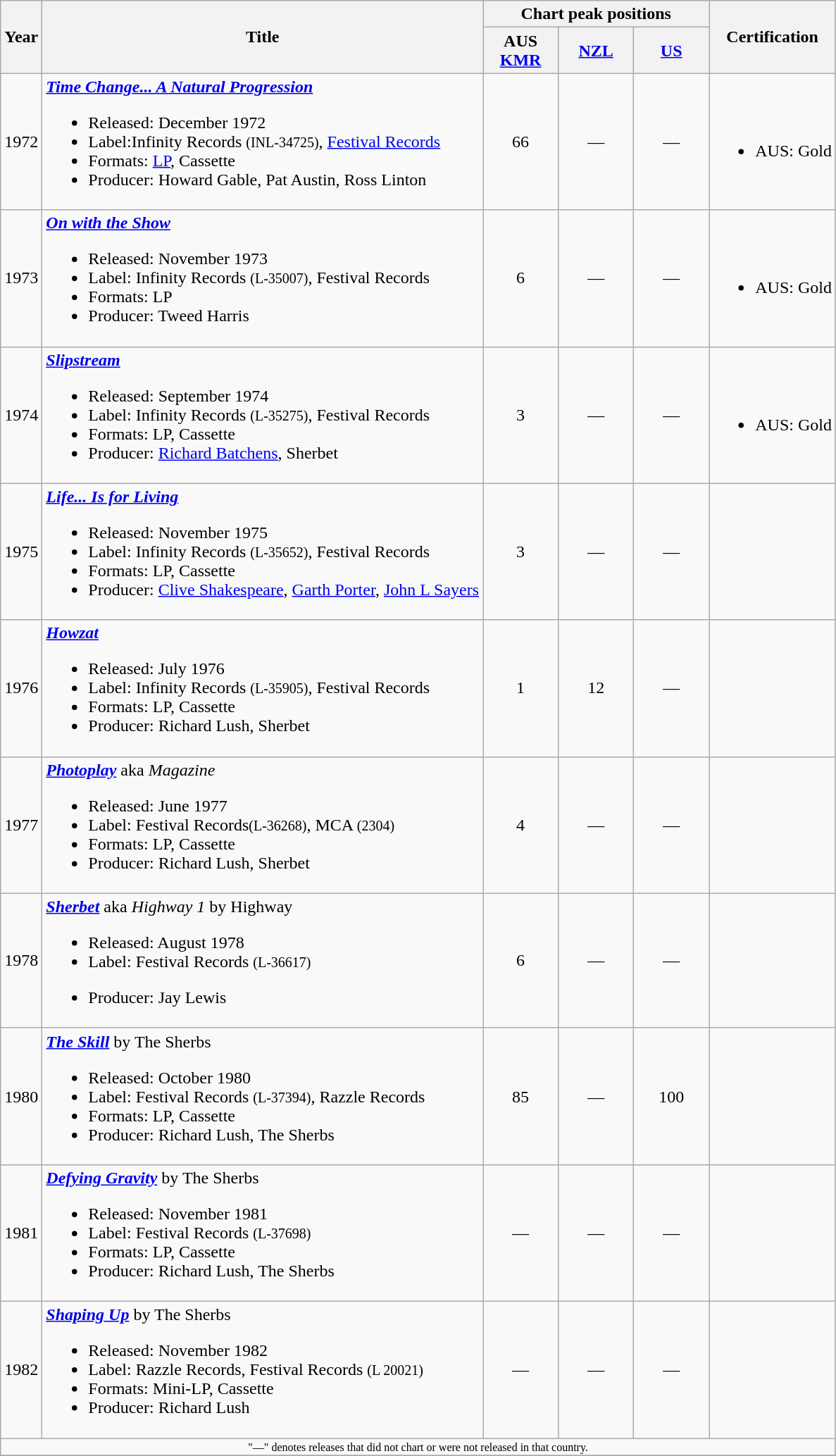<table class="wikitable">
<tr>
<th rowspan="2">Year</th>
<th rowspan="2">Title</th>
<th colspan="3">Chart peak positions</th>
<th rowspan="2">Certification</th>
</tr>
<tr>
<th style="width:4em">AUS<br><a href='#'>KMR</a><br></th>
<th style="width:4em"><a href='#'>NZL</a><br></th>
<th style="width:4em"><a href='#'>US</a><br></th>
</tr>
<tr>
<td align="center">1972</td>
<td><strong><em><a href='#'>Time Change... A Natural Progression</a></em></strong><br><ul><li>Released: December 1972</li><li>Label:Infinity Records <small>(INL-34725)</small>, <a href='#'>Festival Records</a></li><li>Formats: <a href='#'>LP</a>, Cassette</li><li>Producer: Howard Gable, Pat Austin, Ross Linton</li></ul></td>
<td align="center">66</td>
<td align="center">—</td>
<td align="center">—</td>
<td><br><ul><li>AUS: Gold</li></ul></td>
</tr>
<tr>
<td align="center">1973</td>
<td><strong><em><a href='#'>On with the Show</a></em></strong><br><ul><li>Released: November 1973</li><li>Label: Infinity Records <small>(L-35007)</small>, Festival Records</li><li>Formats: LP</li><li>Producer: Tweed Harris</li></ul></td>
<td align="center">6</td>
<td align="center">—</td>
<td align="center">—</td>
<td><br><ul><li>AUS: Gold</li></ul></td>
</tr>
<tr>
<td align="center">1974</td>
<td><strong><em><a href='#'>Slipstream</a></em></strong><br><ul><li>Released: September 1974</li><li>Label: Infinity Records <small>(L-35275)</small>, Festival Records</li><li>Formats: LP, Cassette</li><li>Producer: <a href='#'>Richard Batchens</a>, Sherbet</li></ul></td>
<td align="center">3</td>
<td align="center">—</td>
<td align="center">—</td>
<td><br><ul><li>AUS: Gold</li></ul></td>
</tr>
<tr>
<td align="center">1975</td>
<td><strong><em><a href='#'>Life... Is for Living</a></em></strong><br><ul><li>Released: November 1975</li><li>Label: Infinity Records <small>(L-35652)</small>, Festival Records</li><li>Formats: LP, Cassette</li><li>Producer: <a href='#'>Clive Shakespeare</a>, <a href='#'>Garth Porter</a>, <a href='#'>John L Sayers</a></li></ul></td>
<td align="center">3</td>
<td align="center">—</td>
<td align="center">—</td>
<td></td>
</tr>
<tr>
<td align="center">1976</td>
<td><strong><em><a href='#'>Howzat</a></em></strong><br><ul><li>Released: July 1976</li><li>Label: Infinity Records <small>(L-35905)</small>, Festival Records</li><li>Formats: LP, Cassette</li><li>Producer: Richard Lush, Sherbet</li></ul></td>
<td align="center">1</td>
<td align="center">12</td>
<td align="center">—</td>
<td></td>
</tr>
<tr>
<td align="center">1977</td>
<td><strong><em><a href='#'>Photoplay</a></em></strong> aka <em>Magazine</em><br><ul><li>Released:  June 1977</li><li>Label: Festival Records<small>(L-36268)</small>, MCA <small>(2304)</small></li><li>Formats: LP, Cassette</li><li>Producer: Richard Lush, Sherbet</li></ul></td>
<td align="center">4</td>
<td align="center">—</td>
<td align="center">—</td>
<td></td>
</tr>
<tr>
<td align="center">1978</td>
<td><strong><em><a href='#'>Sherbet</a></em></strong> aka <em>Highway 1</em> by Highway<br><ul><li>Released: August 1978</li><li>Label: Festival Records <small>(L-36617)</small></li></ul><ul><li>Producer: Jay Lewis</li></ul></td>
<td align="center">6</td>
<td align="center">—</td>
<td align="center">—</td>
<td></td>
</tr>
<tr>
<td align="center" rowspan="1">1980</td>
<td><strong><em><a href='#'>The Skill</a></em></strong> by The Sherbs<br><ul><li>Released: October 1980</li><li>Label: Festival Records <small>(L-37394)</small>, Razzle Records</li><li>Formats: LP, Cassette</li><li>Producer: Richard Lush, The Sherbs</li></ul></td>
<td align="center">85</td>
<td align="center">—</td>
<td align="center">100</td>
<td></td>
</tr>
<tr>
<td align="center" rowspan="1">1981</td>
<td><strong><em><a href='#'>Defying Gravity</a></em></strong> by The Sherbs<br><ul><li>Released: November 1981</li><li>Label: Festival Records <small>(L-37698)</small></li><li>Formats: LP, Cassette</li><li>Producer: Richard Lush, The Sherbs</li></ul></td>
<td align="center">—</td>
<td align="center">—</td>
<td align="center">—</td>
<td></td>
</tr>
<tr>
<td align="center">1982</td>
<td><strong><em><a href='#'>Shaping Up</a></em></strong> by The Sherbs<br><ul><li>Released: November 1982</li><li>Label: Razzle Records, Festival Records <small>(L 20021)</small></li><li>Formats: Mini-LP, Cassette</li><li>Producer: Richard Lush</li></ul></td>
<td align="center">—</td>
<td align="center">—</td>
<td align="center">—</td>
<td></td>
</tr>
<tr>
<td align="center" colspan="8" style="font-size: 8pt">"—" denotes releases that did not chart or were not released in that country.</td>
</tr>
<tr>
</tr>
</table>
